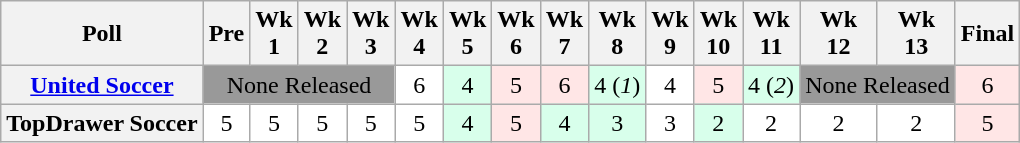<table class="wikitable" style="white-space:nowrap;text-align:center;">
<tr>
<th>Poll</th>
<th>Pre</th>
<th>Wk<br>1</th>
<th>Wk<br>2</th>
<th>Wk<br>3</th>
<th>Wk<br>4</th>
<th>Wk<br>5</th>
<th>Wk<br>6</th>
<th>Wk<br>7</th>
<th>Wk<br>8</th>
<th>Wk<br>9</th>
<th>Wk<br>10</th>
<th>Wk<br>11</th>
<th>Wk<br>12</th>
<th>Wk<br>13</th>
<th>Final<br></th>
</tr>
<tr>
<th><a href='#'>United Soccer</a></th>
<td colspan=4 style="background:#999;">None Released</td>
<td style="background:#FFFFFF;">6</td>
<td style="background:#D8FFEB;">4</td>
<td style="background:#FFE6E6;">5</td>
<td style="background:#FFE6E6;">6</td>
<td style="background:#D8FFEB;">4 (<em>1</em>)</td>
<td style="background:#FFFFFF;">4</td>
<td style="background:#FFE6E6;">5</td>
<td style="background:#D8FFEB;">4 (<em>2</em>)</td>
<td colspan=2 style="background:#999;">None Released</td>
<td style="background:#FFE6E6;">6</td>
</tr>
<tr>
<th>TopDrawer Soccer </th>
<td style="background:#FFFFFF;">5</td>
<td style="background:#FFFFFF;">5</td>
<td style="background:#FFFFFF;">5</td>
<td style="background:#FFFFFF;">5</td>
<td style="background:#FFFFFF;">5</td>
<td style="background:#D8FFEB;">4</td>
<td style="background:#FFE6E6;">5</td>
<td style="background:#D8FFEB;">4</td>
<td style="background:#D8FFEB;">3</td>
<td style="background:#FFFFFF;">3</td>
<td style="background:#D8FFEB;">2</td>
<td style="background:#FFFFFF;">2</td>
<td style="background:#FFFFFF;">2</td>
<td style="background:#FFFFFF;">2</td>
<td style="background:#FFE6E6;">5</td>
</tr>
</table>
